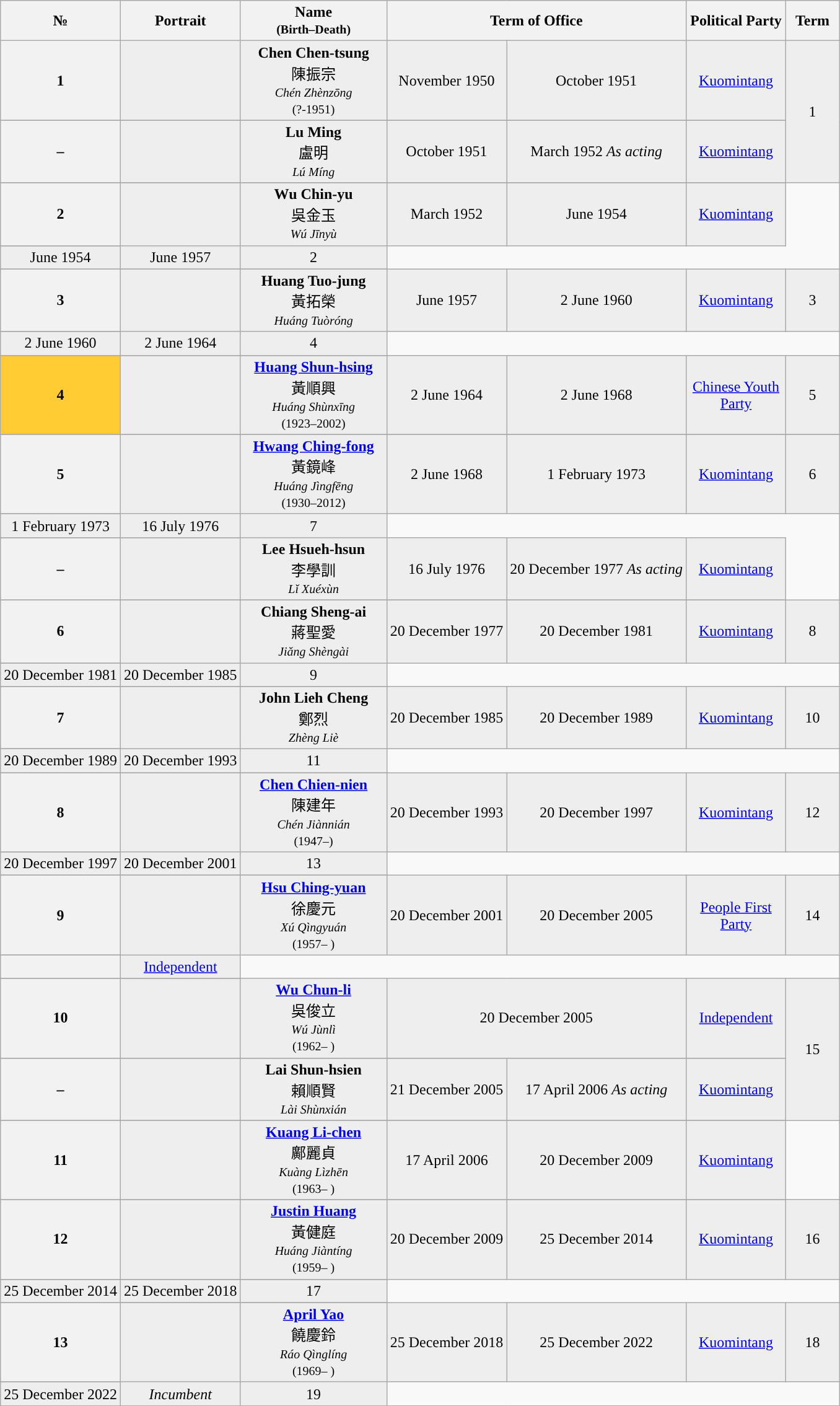<table class="wikitable" style="text-align:center">
<tr ->
<th>№</th>
<th>Portrait</th>
<th width="150">Name<br><small>(Birth–Death)</small></th>
<th colspan=2 width="300">Term of Office</th>
<th width = "100">Political Party</th>
<th width="50">Term</th>
</tr>
<tr - bgcolor=#EEEEEE>
<th style="background:">1</th>
<td></td>
<td><strong>Chen Chen-tsung</strong><br><span>陳振宗 </span><br><small><em>Chén Zhènzōng  </em><br> (?-1951) </small></td>
<td>November 1950</td>
<td>October 1951</td>
<td><a href='#'>Kuomintang</a></td>
<td rowspan=3>1</td>
</tr>
<tr ->
</tr>
<tr - bgcolor=#EEEEEE>
<th style="background:">–</th>
<td></td>
<td><strong>Lu Ming</strong><br><span> 盧明</span><br><small><em>Lú Míng  </em><br> </small></td>
<td>October 1951</td>
<td>March 1952 <em>As acting</em></td>
<td><a href='#'>Kuomintang</a></td>
</tr>
<tr ->
</tr>
<tr - bgcolor=#EEEEEE>
<th style="background:">2</th>
<td rowspan=2></td>
<td rowspan=2><strong>Wu Chin-yu</strong><br><span>吳金玉 </span><br><small><em>Wú Jīnyù  </em><br> </small></td>
<td>March 1952</td>
<td>June 1954</td>
<td rowspan=2><a href='#'>Kuomintang</a></td>
</tr>
<tr ->
</tr>
<tr - bgcolor=#EEEEEE>
<td>June 1954</td>
<td>June 1957</td>
<td>2</td>
</tr>
<tr ->
</tr>
<tr - bgcolor=#EEEEEE>
<th style="background:">3</th>
<td rowspan=2></td>
<td rowspan=2><strong>Huang Tuo-jung</strong><br><span>黃拓榮 </span><br><small><em> Huáng Tuòróng </em><br> </small></td>
<td>June 1957</td>
<td>2 June 1960</td>
<td rowspan=2><a href='#'>Kuomintang</a></td>
<td>3</td>
</tr>
<tr ->
</tr>
<tr - bgcolor=#EEEEEE>
<td>2 June 1960</td>
<td>2 June 1964</td>
<td>4</td>
</tr>
<tr ->
</tr>
<tr - bgcolor=#EEEEEE>
<th style="background:#FFCC33; color:black;">4</th>
<td></td>
<td><strong><a href='#'>Huang Shun-hsing</a></strong><br><span>黃順興 </span><br><small><em> Huáng Shùnxīng </em><br>(1923–2002) </small></td>
<td>2 June 1964</td>
<td>2 June 1968</td>
<td><a href='#'>Chinese Youth Party</a></td>
<td>5</td>
</tr>
<tr ->
</tr>
<tr - bgcolor=#EEEEEE>
<th style="background:">5</th>
<td rowspan=2></td>
<td rowspan=2><strong><a href='#'>Hwang Ching-fong</a></strong><br><span>黃鏡峰 </span><br><small><em> Huáng Jìngfēng </em><br>(1930–2012) </small></td>
<td>2 June 1968</td>
<td>1 February 1973</td>
<td rowspan=2><a href='#'>Kuomintang</a></td>
<td>6</td>
</tr>
<tr ->
</tr>
<tr - bgcolor=#EEEEEE>
<td>1 February 1973</td>
<td>16 July 1976</td>
<td rowspan=2>7</td>
</tr>
<tr ->
</tr>
<tr - bgcolor=#EEEEEE>
<th style="background:">–</th>
<td></td>
<td><strong>Lee Hsueh-hsun</strong><br><span>李學訓 </span><br><small><em> Lǐ Xuéxùn </em><br> </small></td>
<td>16 July 1976</td>
<td>20 December 1977 <em>As acting</em></td>
<td><a href='#'>Kuomintang</a></td>
</tr>
<tr ->
</tr>
<tr - bgcolor=#EEEEEE>
<th style="background:">6</th>
<td rowspan=2></td>
<td rowspan=2><strong>Chiang Sheng-ai</strong><br><span>蔣聖愛 </span><br><small><em> Jiǎng Shèngài </em><br> </small></td>
<td>20 December 1977</td>
<td>20 December 1981</td>
<td rowspan=2><a href='#'>Kuomintang</a></td>
<td>8</td>
</tr>
<tr ->
</tr>
<tr - bgcolor=#EEEEEE>
<td>20 December 1981</td>
<td>20 December 1985</td>
<td>9</td>
</tr>
<tr ->
</tr>
<tr - bgcolor=#EEEEEE>
<th style="background:">7</th>
<td rowspan=2></td>
<td rowspan=2><strong>John Lieh Cheng</strong><br><span>鄭烈 </span><br><small><em> Zhèng Liè </em><br> </small></td>
<td>20 December 1985</td>
<td>20 December 1989</td>
<td rowspan=2><a href='#'>Kuomintang</a></td>
<td>10</td>
</tr>
<tr ->
</tr>
<tr - bgcolor=#EEEEEE>
<td>20 December 1989</td>
<td>20 December 1993</td>
<td>11</td>
</tr>
<tr ->
</tr>
<tr - bgcolor=#EEEEEE>
<th style="background:">8</th>
<td rowspan=2></td>
<td rowspan=2><strong><a href='#'>Chen Chien-nien</a></strong><br><span>陳建年 </span><br><small><em> Chén Jiànnián </em><br> (1947–) </small></td>
<td>20 December 1993</td>
<td>20 December 1997</td>
<td rowspan=2><a href='#'>Kuomintang</a></td>
<td>12</td>
</tr>
<tr ->
</tr>
<tr - bgcolor=#EEEEEE>
<td>20 December 1997</td>
<td>20 December 2001</td>
<td>13</td>
</tr>
<tr ->
</tr>
<tr - bgcolor=#EEEEEE>
<th style="background:">9</th>
<td rowspan=2></td>
<td rowspan=2><strong><a href='#'>Hsu Ching-yuan</a></strong><br><span>徐慶元 </span><br><small><em> Xú Qìngyuán </em><br> (1957– ) </small></td>
<td rowspan=2>20 December 2001</td>
<td rowspan=2>20 December 2005</td>
<td><a href='#'>People First Party</a></td>
<td rowspan=2>14</td>
</tr>
<tr ->
</tr>
<tr - bgcolor=#EEEEEE>
<th style="background:"></th>
<td><a href='#'>Independent</a></td>
</tr>
<tr ->
</tr>
<tr - bgcolor=#EEEEEE>
<th style="background:">10</th>
<td></td>
<td><strong><a href='#'>Wu Chun-li</a></strong><br><span>吳俊立</span><br><small><em> Wú Jùnlì </em><br> (1962– ) </small></td>
<td colspan=2>20 December 2005</td>
<td><a href='#'>Independent</a></td>
<td rowspan=3>15</td>
</tr>
<tr ->
</tr>
<tr - bgcolor=#EEEEEE>
<th style="background:">–</th>
<td></td>
<td><strong>Lai Shun-hsien</strong><br><span>賴順賢 </span><br><small><em> Lài Shùnxián </em><br> </small></td>
<td>21 December 2005</td>
<td>17 April 2006 <em>As acting</em></td>
<td><a href='#'>Kuomintang</a></td>
</tr>
<tr ->
</tr>
<tr - bgcolor=#EEEEEE>
<th style="background:">11</th>
<td></td>
<td><strong><a href='#'>Kuang Li-chen</a></strong><br><span>鄺麗貞 </span><br><small><em> Kuàng Lìzhēn </em><br> (1963– )</small></td>
<td>17 April 2006</td>
<td>20 December 2009</td>
<td><a href='#'>Kuomintang</a></td>
</tr>
<tr ->
</tr>
<tr - bgcolor=#EEEEEE>
<th style="background:">12</th>
<td rowspan=2></td>
<td rowspan=2><strong><a href='#'>Justin Huang</a></strong><br><span>黃健庭 </span><br><small><em> Huáng Jiàntíng </em><br> (1959– ) </small></td>
<td>20 December 2009</td>
<td>25 December 2014</td>
<td rowspan=2><a href='#'>Kuomintang</a></td>
<td>16</td>
</tr>
<tr>
</tr>
<tr ->
</tr>
<tr - bgcolor=#EEEEEE>
<td>25 December 2014</td>
<td>25 December 2018</td>
<td>17</td>
</tr>
<tr>
</tr>
<tr - bgcolor=#EEEEEE>
<th style="background:">13</th>
<td rowspan=2></td>
<td rowspan=2><strong><a href='#'>April Yao</a></strong><br><span>饒慶鈴</span><br><small><em> Ráo Qìnglíng </em><br> (1969– )</small></td>
<td>25 December 2018</td>
<td>25 December 2022</td>
<td rowspan=2><a href='#'>Kuomintang</a></td>
<td>18</td>
</tr>
<tr ->
</tr>
<tr - bgcolor=#EEEEEE>
<td>25 December 2022</td>
<td><em>Incumbent</em></td>
<td>19</td>
</tr>
</table>
